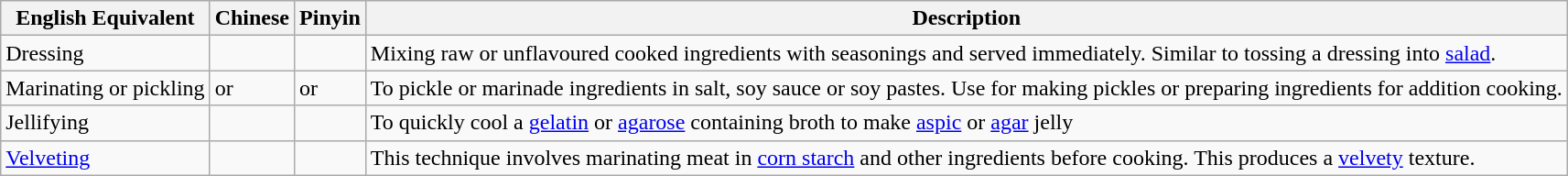<table class="wikitable">
<tr>
<th>English Equivalent</th>
<th>Chinese</th>
<th>Pinyin</th>
<th>Description</th>
</tr>
<tr>
<td>Dressing</td>
<td></td>
<td><em></em></td>
<td>Mixing raw or unflavoured cooked ingredients with seasonings and served immediately. Similar to tossing a dressing into <a href='#'>salad</a>.</td>
</tr>
<tr>
<td>Marinating or pickling</td>
<td> or </td>
<td><em></em> or <em></em></td>
<td>To pickle or marinade ingredients in salt, soy sauce or soy pastes. Use for making pickles or preparing ingredients for addition cooking.</td>
</tr>
<tr>
<td>Jellifying</td>
<td></td>
<td><em></em></td>
<td>To quickly cool a <a href='#'>gelatin</a> or <a href='#'>agarose</a> containing broth to make <a href='#'>aspic</a> or <a href='#'>agar</a> jelly</td>
</tr>
<tr>
<td><a href='#'>Velveting</a></td>
<td></td>
<td><em></em></td>
<td>This technique involves marinating meat in <a href='#'>corn starch</a> and other ingredients before cooking. This produces a <a href='#'>velvety</a> texture.</td>
</tr>
</table>
